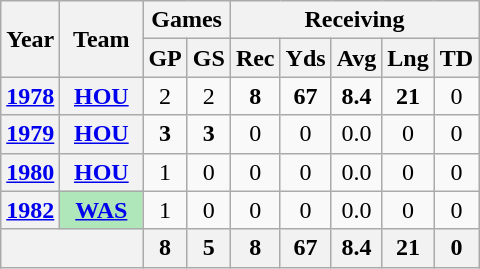<table class="wikitable" style="text-align:center">
<tr>
<th rowspan="2">Year</th>
<th rowspan="2">Team</th>
<th colspan="2">Games</th>
<th colspan="5">Receiving</th>
</tr>
<tr>
<th>GP</th>
<th>GS</th>
<th>Rec</th>
<th>Yds</th>
<th>Avg</th>
<th>Lng</th>
<th>TD</th>
</tr>
<tr>
<th><a href='#'>1978</a></th>
<th><a href='#'>HOU</a></th>
<td>2</td>
<td>2</td>
<td><strong>8</strong></td>
<td><strong>67</strong></td>
<td><strong>8.4</strong></td>
<td><strong>21</strong></td>
<td>0</td>
</tr>
<tr>
<th><a href='#'>1979</a></th>
<th><a href='#'>HOU</a></th>
<td><strong>3</strong></td>
<td><strong>3</strong></td>
<td>0</td>
<td>0</td>
<td>0.0</td>
<td>0</td>
<td>0</td>
</tr>
<tr>
<th><a href='#'>1980</a></th>
<th><a href='#'>HOU</a></th>
<td>1</td>
<td>0</td>
<td>0</td>
<td>0</td>
<td>0.0</td>
<td>0</td>
<td>0</td>
</tr>
<tr>
<th><a href='#'>1982</a></th>
<th style="background:#afe6ba; width:3em;"><a href='#'>WAS</a></th>
<td>1</td>
<td>0</td>
<td>0</td>
<td>0</td>
<td>0.0</td>
<td>0</td>
<td>0</td>
</tr>
<tr>
<th colspan="2"></th>
<th>8</th>
<th>5</th>
<th>8</th>
<th>67</th>
<th>8.4</th>
<th>21</th>
<th>0</th>
</tr>
</table>
